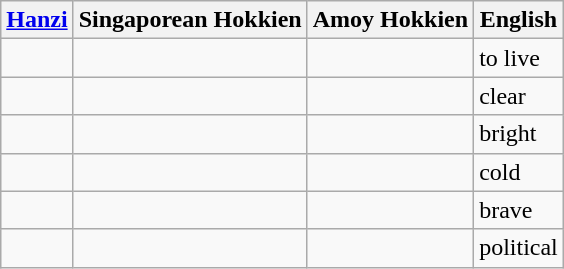<table class=wikitable>
<tr>
<th><a href='#'>Hanzi</a></th>
<th>Singaporean Hokkien</th>
<th>Amoy Hokkien</th>
<th>English</th>
</tr>
<tr>
<td></td>
<td></td>
<td></td>
<td>to live</td>
</tr>
<tr>
<td></td>
<td></td>
<td></td>
<td>clear</td>
</tr>
<tr>
<td></td>
<td></td>
<td></td>
<td>bright</td>
</tr>
<tr>
<td></td>
<td></td>
<td></td>
<td>cold</td>
</tr>
<tr>
<td></td>
<td></td>
<td></td>
<td>brave</td>
</tr>
<tr>
<td></td>
<td></td>
<td></td>
<td>political</td>
</tr>
</table>
